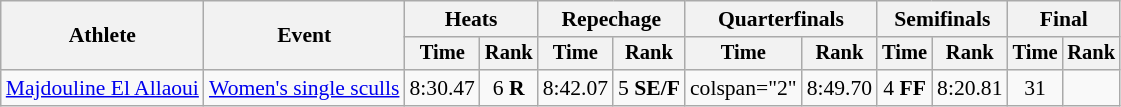<table class=wikitable style=font-size:90%;text-align:center>
<tr>
<th rowspan=2>Athlete</th>
<th rowspan=2>Event</th>
<th colspan=2>Heats</th>
<th colspan=2>Repechage</th>
<th colspan=2>Quarterfinals</th>
<th colspan=2>Semifinals</th>
<th colspan=2>Final</th>
</tr>
<tr style=font-size:95%>
<th>Time</th>
<th>Rank</th>
<th>Time</th>
<th>Rank</th>
<th>Time</th>
<th>Rank</th>
<th>Time</th>
<th>Rank</th>
<th>Time</th>
<th>Rank</th>
</tr>
<tr>
<td align=left><a href='#'>Majdouline El Allaoui</a></td>
<td align=left><a href='#'>Women's single sculls</a></td>
<td>8:30.47</td>
<td>6 <strong>R</strong></td>
<td>8:42.07</td>
<td>5 <strong>SE/F</strong></td>
<td>colspan="2" </td>
<td>8:49.70</td>
<td>4 <strong>FF</strong></td>
<td>8:20.81</td>
<td>31</td>
</tr>
</table>
